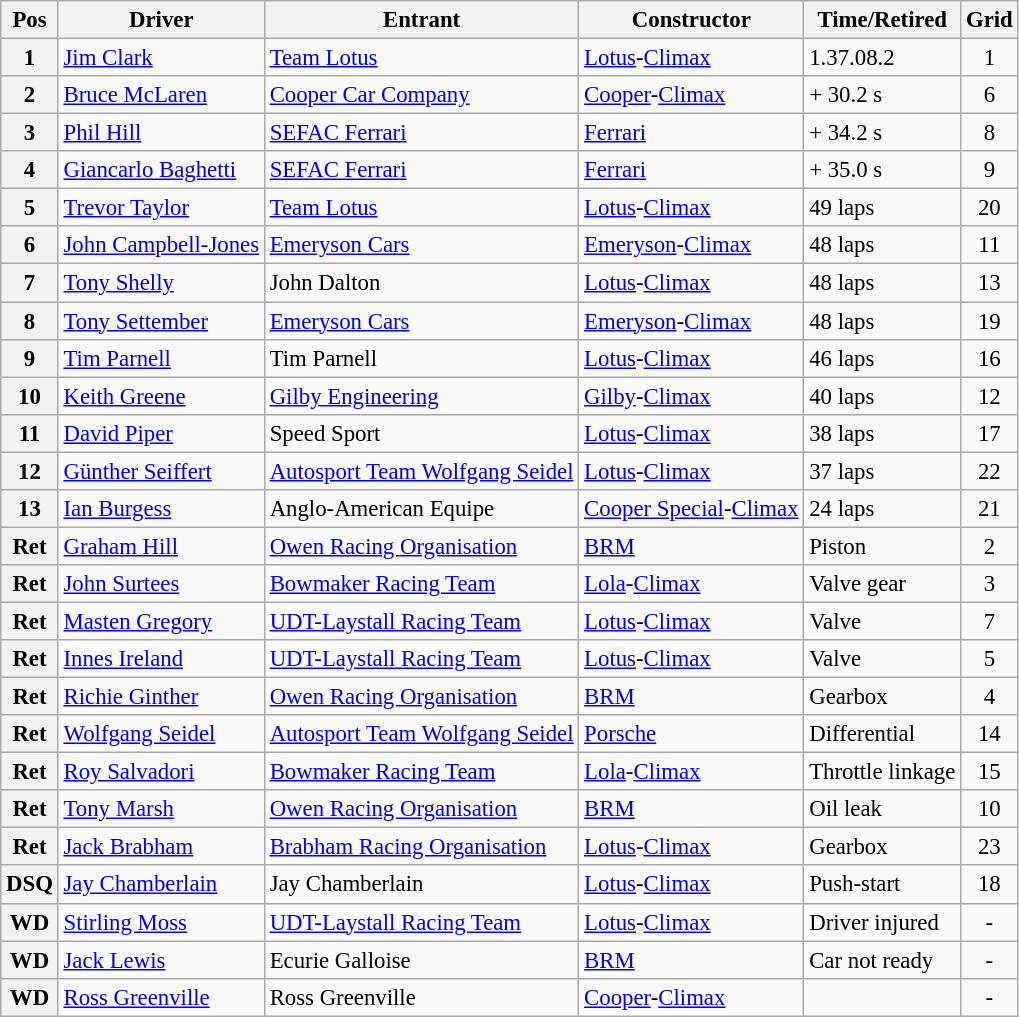<table class="wikitable" style="font-size: 95%;">
<tr>
<th>Pos</th>
<th>Driver</th>
<th>Entrant</th>
<th>Constructor</th>
<th>Time/Retired</th>
<th>Grid</th>
</tr>
<tr>
<th>1</th>
<td> <a href='#'>Jim Clark</a></td>
<td><a href='#'>Team Lotus</a></td>
<td><a href='#'>Lotus</a>-<a href='#'>Climax</a></td>
<td>1.37.08.2</td>
<td style="text-align:center">1</td>
</tr>
<tr>
<th>2</th>
<td> <a href='#'>Bruce McLaren</a></td>
<td><a href='#'>Cooper Car Company</a></td>
<td><a href='#'>Cooper</a>-<a href='#'>Climax</a></td>
<td>+ 30.2 s</td>
<td style="text-align:center">6</td>
</tr>
<tr>
<th>3</th>
<td> <a href='#'>Phil Hill</a></td>
<td><a href='#'>SEFAC Ferrari</a></td>
<td><a href='#'>Ferrari</a></td>
<td>+ 34.2 s</td>
<td style="text-align:center">8</td>
</tr>
<tr>
<th>4</th>
<td> <a href='#'>Giancarlo Baghetti</a></td>
<td><a href='#'>SEFAC Ferrari</a></td>
<td><a href='#'>Ferrari</a></td>
<td>+ 35.0 s</td>
<td style="text-align:center">9</td>
</tr>
<tr>
<th>5</th>
<td> <a href='#'>Trevor Taylor</a></td>
<td><a href='#'>Team Lotus</a></td>
<td><a href='#'>Lotus</a>-<a href='#'>Climax</a></td>
<td>49 laps</td>
<td style="text-align:center">20</td>
</tr>
<tr>
<th>6</th>
<td> <a href='#'>John Campbell-Jones</a></td>
<td><a href='#'>Emeryson Cars</a></td>
<td><a href='#'>Emeryson</a>-<a href='#'>Climax</a></td>
<td>48 laps</td>
<td style="text-align:center">11</td>
</tr>
<tr>
<th>7</th>
<td> <a href='#'>Tony Shelly</a></td>
<td>John Dalton</td>
<td><a href='#'>Lotus</a>-<a href='#'>Climax</a></td>
<td>48 laps</td>
<td style="text-align:center">13</td>
</tr>
<tr>
<th>8</th>
<td> <a href='#'>Tony Settember</a></td>
<td><a href='#'>Emeryson Cars</a></td>
<td><a href='#'>Emeryson</a>-<a href='#'>Climax</a></td>
<td>48 laps</td>
<td style="text-align:center">19</td>
</tr>
<tr>
<th>9</th>
<td> <a href='#'>Tim Parnell</a></td>
<td>Tim Parnell</td>
<td><a href='#'>Lotus</a>-<a href='#'>Climax</a></td>
<td>46 laps</td>
<td style="text-align:center">16</td>
</tr>
<tr>
<th>10</th>
<td> <a href='#'>Keith Greene</a></td>
<td><a href='#'>Gilby Engineering</a></td>
<td><a href='#'>Gilby</a>-<a href='#'>Climax</a></td>
<td>40 laps</td>
<td style="text-align:center">12</td>
</tr>
<tr>
<th>11</th>
<td> <a href='#'>David Piper</a></td>
<td>Speed Sport</td>
<td><a href='#'>Lotus</a>-<a href='#'>Climax</a></td>
<td>38 laps</td>
<td style="text-align:center">17</td>
</tr>
<tr>
<th>12</th>
<td> <a href='#'>Günther Seiffert</a></td>
<td><a href='#'>Autosport Team Wolfgang Seidel</a></td>
<td><a href='#'>Lotus</a>-<a href='#'>Climax</a></td>
<td>37 laps</td>
<td style="text-align:center">22</td>
</tr>
<tr>
<th>13</th>
<td> <a href='#'>Ian Burgess</a></td>
<td>Anglo-American Equipe</td>
<td><a href='#'>Cooper Special</a>-<a href='#'>Climax</a></td>
<td>24 laps</td>
<td style="text-align:center">21</td>
</tr>
<tr>
<th>Ret</th>
<td> <a href='#'>Graham Hill</a></td>
<td><a href='#'>Owen Racing Organisation</a></td>
<td><a href='#'>BRM</a></td>
<td>Piston</td>
<td style="text-align:center">2</td>
</tr>
<tr>
<th>Ret</th>
<td> <a href='#'>John Surtees</a></td>
<td><a href='#'>Bowmaker Racing Team</a></td>
<td><a href='#'>Lola</a>-<a href='#'>Climax</a></td>
<td>Valve gear</td>
<td style="text-align:center">3</td>
</tr>
<tr>
<th>Ret</th>
<td> <a href='#'>Masten Gregory</a></td>
<td><a href='#'>UDT-Laystall Racing Team</a></td>
<td><a href='#'>Lotus</a>-<a href='#'>Climax</a></td>
<td>Valve</td>
<td style="text-align:center">7</td>
</tr>
<tr>
<th>Ret</th>
<td> <a href='#'>Innes Ireland</a></td>
<td><a href='#'>UDT-Laystall Racing Team</a></td>
<td><a href='#'>Lotus</a>-<a href='#'>Climax</a></td>
<td>Valve</td>
<td style="text-align:center">5</td>
</tr>
<tr>
<th>Ret</th>
<td> <a href='#'>Richie Ginther</a></td>
<td><a href='#'>Owen Racing Organisation</a></td>
<td><a href='#'>BRM</a></td>
<td>Gearbox</td>
<td style="text-align:center">4</td>
</tr>
<tr>
<th>Ret</th>
<td> <a href='#'>Wolfgang Seidel</a></td>
<td><a href='#'>Autosport Team Wolfgang Seidel</a></td>
<td><a href='#'>Porsche</a></td>
<td>Differential</td>
<td style="text-align:center">14</td>
</tr>
<tr>
<th>Ret</th>
<td> <a href='#'>Roy Salvadori</a></td>
<td><a href='#'>Bowmaker Racing Team</a></td>
<td><a href='#'>Lola</a>-<a href='#'>Climax</a></td>
<td>Throttle linkage</td>
<td style="text-align:center">15</td>
</tr>
<tr>
<th>Ret</th>
<td> <a href='#'>Tony Marsh</a></td>
<td><a href='#'>Owen Racing Organisation</a></td>
<td><a href='#'>BRM</a></td>
<td>Oil leak</td>
<td style="text-align:center">10</td>
</tr>
<tr>
<th>Ret</th>
<td> <a href='#'>Jack Brabham</a></td>
<td><a href='#'>Brabham Racing Organisation</a></td>
<td><a href='#'>Lotus</a>-<a href='#'>Climax</a></td>
<td>Gearbox</td>
<td style="text-align:center">23</td>
</tr>
<tr>
<th>DSQ</th>
<td> <a href='#'>Jay Chamberlain</a></td>
<td>Jay Chamberlain</td>
<td><a href='#'>Lotus</a>-<a href='#'>Climax</a></td>
<td>Push-start</td>
<td style="text-align:center">18</td>
</tr>
<tr>
<th>WD</th>
<td> <a href='#'>Stirling Moss</a></td>
<td><a href='#'>UDT-Laystall Racing Team</a></td>
<td><a href='#'>Lotus</a>-<a href='#'>Climax</a></td>
<td>Driver injured</td>
<td style="text-align:center">-</td>
</tr>
<tr>
<th>WD</th>
<td> <a href='#'>Jack Lewis</a></td>
<td>Ecurie Galloise</td>
<td><a href='#'>BRM</a></td>
<td>Car not ready</td>
<td style="text-align:center">-</td>
</tr>
<tr>
<th>WD</th>
<td> <a href='#'>Ross Greenville</a></td>
<td>Ross Greenville</td>
<td><a href='#'>Cooper</a>-<a href='#'>Climax</a></td>
<td></td>
<td style="text-align:center">-</td>
</tr>
</table>
